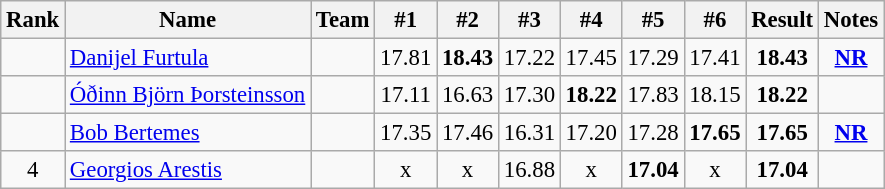<table class="wikitable sortable" style="text-align:center; font-size:95%">
<tr>
<th>Rank</th>
<th>Name</th>
<th>Team</th>
<th>#1</th>
<th>#2</th>
<th>#3</th>
<th>#4</th>
<th>#5</th>
<th>#6</th>
<th>Result</th>
<th>Notes</th>
</tr>
<tr>
<td></td>
<td align="left"><a href='#'>Danijel Furtula</a></td>
<td align=left></td>
<td>17.81</td>
<td><strong>18.43</strong></td>
<td>17.22</td>
<td>17.45</td>
<td>17.29</td>
<td>17.41</td>
<td><strong>18.43</strong></td>
<td><strong><a href='#'>NR</a></strong></td>
</tr>
<tr>
<td></td>
<td align="left"><a href='#'>Óðinn Björn Þorsteinsson</a></td>
<td align=left></td>
<td>17.11</td>
<td>16.63</td>
<td>17.30</td>
<td><strong>18.22</strong></td>
<td>17.83</td>
<td>18.15</td>
<td><strong>18.22</strong></td>
<td></td>
</tr>
<tr>
<td></td>
<td align="left"><a href='#'>Bob Bertemes</a></td>
<td align=left></td>
<td>17.35</td>
<td>17.46</td>
<td>16.31</td>
<td>17.20</td>
<td>17.28</td>
<td><strong>17.65</strong></td>
<td><strong>17.65</strong></td>
<td><strong><a href='#'>NR</a></strong></td>
</tr>
<tr>
<td>4</td>
<td align="left"><a href='#'>Georgios Arestis</a></td>
<td align=left></td>
<td>x</td>
<td>x</td>
<td>16.88</td>
<td>x</td>
<td><strong>17.04</strong></td>
<td>x</td>
<td><strong>17.04</strong></td>
<td></td>
</tr>
</table>
